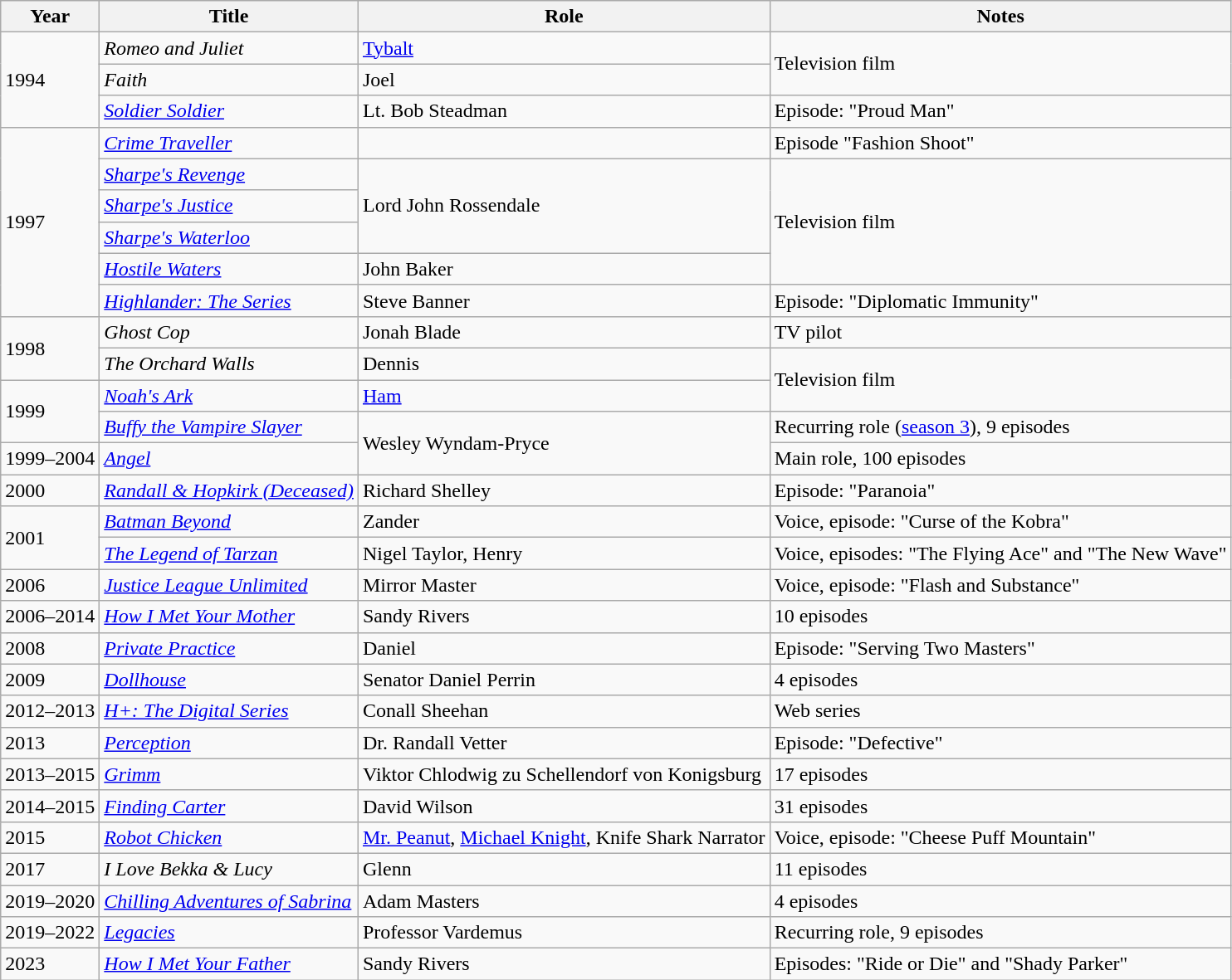<table class="wikitable sortable">
<tr>
<th>Year</th>
<th>Title</th>
<th>Role</th>
<th class="unsortable">Notes</th>
</tr>
<tr>
<td rowspan="3">1994</td>
<td><em>Romeo and Juliet</em></td>
<td><a href='#'>Tybalt</a></td>
<td rowspan=2>Television film</td>
</tr>
<tr>
<td><em>Faith</em></td>
<td>Joel</td>
</tr>
<tr>
<td><em><a href='#'>Soldier Soldier</a></em></td>
<td>Lt. Bob Steadman</td>
<td>Episode: "Proud Man"</td>
</tr>
<tr>
<td rowspan="6">1997</td>
<td><em><a href='#'>Crime Traveller</a></em></td>
<td></td>
<td>Episode "Fashion Shoot"</td>
</tr>
<tr>
<td><em><a href='#'>Sharpe's Revenge</a></em></td>
<td rowspan="3">Lord John Rossendale</td>
<td rowspan=4>Television film</td>
</tr>
<tr>
<td><em><a href='#'>Sharpe's Justice</a></em></td>
</tr>
<tr>
<td><em><a href='#'>Sharpe's Waterloo</a></em></td>
</tr>
<tr>
<td><em><a href='#'>Hostile Waters</a></em></td>
<td>John Baker</td>
</tr>
<tr>
<td><em><a href='#'>Highlander: The Series</a></em></td>
<td>Steve Banner</td>
<td>Episode: "Diplomatic Immunity"</td>
</tr>
<tr>
<td rowspan="2">1998</td>
<td><em>Ghost Cop</em></td>
<td>Jonah Blade</td>
<td>TV pilot</td>
</tr>
<tr>
<td><em>The Orchard Walls</em></td>
<td>Dennis</td>
<td rowspan=2>Television film</td>
</tr>
<tr>
<td rowspan="2">1999</td>
<td><em><a href='#'>Noah's Ark</a></em></td>
<td><a href='#'>Ham</a></td>
</tr>
<tr>
<td><em><a href='#'>Buffy the Vampire Slayer</a></em></td>
<td rowspan="2">Wesley Wyndam-Pryce</td>
<td>Recurring role (<a href='#'>season 3</a>), 9 episodes</td>
</tr>
<tr>
<td>1999–2004</td>
<td><em><a href='#'>Angel</a></em></td>
<td>Main role, 100 episodes</td>
</tr>
<tr>
<td>2000</td>
<td><em><a href='#'>Randall & Hopkirk (Deceased)</a></em></td>
<td>Richard Shelley</td>
<td>Episode: "Paranoia"</td>
</tr>
<tr>
<td rowspan="2">2001</td>
<td><em><a href='#'>Batman Beyond</a></em></td>
<td>Zander</td>
<td>Voice, episode: "Curse of the Kobra"</td>
</tr>
<tr>
<td><em><a href='#'>The Legend of Tarzan</a></em></td>
<td>Nigel Taylor, Henry</td>
<td>Voice, episodes: "The Flying Ace" and  "The New Wave"</td>
</tr>
<tr>
<td>2006</td>
<td><em><a href='#'>Justice League Unlimited</a></em></td>
<td>Mirror Master</td>
<td>Voice, episode: "Flash and Substance"</td>
</tr>
<tr>
<td>2006–2014</td>
<td><em><a href='#'>How I Met Your Mother</a></em></td>
<td>Sandy Rivers</td>
<td>10 episodes</td>
</tr>
<tr>
<td>2008</td>
<td><em><a href='#'>Private Practice</a></em></td>
<td>Daniel</td>
<td>Episode: "Serving Two Masters"</td>
</tr>
<tr>
<td>2009</td>
<td><em><a href='#'>Dollhouse</a></em></td>
<td>Senator Daniel Perrin</td>
<td>4 episodes</td>
</tr>
<tr>
<td>2012–2013</td>
<td><em><a href='#'>H+: The Digital Series</a></em></td>
<td>Conall Sheehan</td>
<td>Web series</td>
</tr>
<tr>
<td>2013</td>
<td><em><a href='#'>Perception</a></em></td>
<td>Dr. Randall Vetter</td>
<td>Episode: "Defective"</td>
</tr>
<tr>
<td>2013–2015</td>
<td><em><a href='#'>Grimm</a></em></td>
<td>Viktor Chlodwig zu Schellendorf von Konigsburg</td>
<td>17 episodes</td>
</tr>
<tr>
<td>2014–2015</td>
<td><em><a href='#'>Finding Carter</a></em></td>
<td>David Wilson</td>
<td>31 episodes</td>
</tr>
<tr>
<td>2015</td>
<td><em><a href='#'>Robot Chicken</a></em></td>
<td><a href='#'>Mr. Peanut</a>, <a href='#'>Michael Knight</a>, Knife Shark Narrator</td>
<td>Voice, episode: "Cheese Puff Mountain"</td>
</tr>
<tr>
<td>2017</td>
<td><em>I Love Bekka & Lucy</em></td>
<td>Glenn</td>
<td>11 episodes</td>
</tr>
<tr>
<td>2019–2020</td>
<td><em><a href='#'>Chilling Adventures of Sabrina</a></em></td>
<td>Adam Masters</td>
<td>4 episodes</td>
</tr>
<tr>
<td>2019–2022</td>
<td><em><a href='#'>Legacies</a></em></td>
<td>Professor Vardemus</td>
<td>Recurring role, 9 episodes</td>
</tr>
<tr>
<td>2023</td>
<td><em><a href='#'>How I Met Your Father</a></em></td>
<td>Sandy Rivers</td>
<td>Episodes: "Ride or Die" and "Shady Parker"</td>
</tr>
</table>
